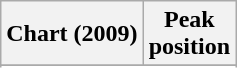<table class="wikitable sortable plainrowheaders" style="text-align:center">
<tr>
<th scope="col">Chart (2009)</th>
<th scope="col">Peak<br>position</th>
</tr>
<tr>
</tr>
<tr>
</tr>
<tr>
</tr>
</table>
